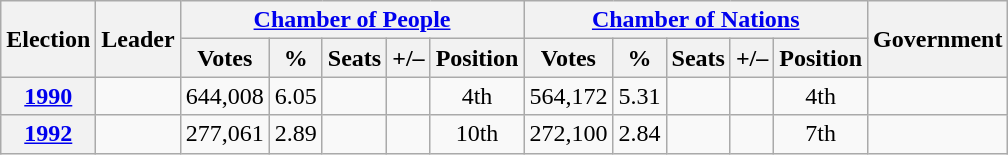<table class="wikitable" style="text-align:center">
<tr>
<th rowspan="2">Election</th>
<th rowspan="2">Leader</th>
<th colspan="5"><a href='#'>Chamber of People</a></th>
<th colspan="5"><a href='#'>Chamber of Nations</a></th>
<th rowspan="2">Government</th>
</tr>
<tr>
<th>Votes</th>
<th>%</th>
<th>Seats</th>
<th>+/–</th>
<th>Position</th>
<th>Votes</th>
<th>%</th>
<th>Seats</th>
<th>+/–</th>
<th>Position</th>
</tr>
<tr>
<th><a href='#'>1990</a></th>
<td></td>
<td>644,008</td>
<td>6.05</td>
<td></td>
<td></td>
<td> 4th</td>
<td>564,172</td>
<td>5.31</td>
<td></td>
<td></td>
<td> 4th</td>
<td></td>
</tr>
<tr>
<th><a href='#'>1992</a></th>
<td></td>
<td>277,061</td>
<td>2.89</td>
<td></td>
<td></td>
<td> 10th</td>
<td>272,100</td>
<td>2.84</td>
<td></td>
<td></td>
<td> 7th</td>
<td></td>
</tr>
</table>
